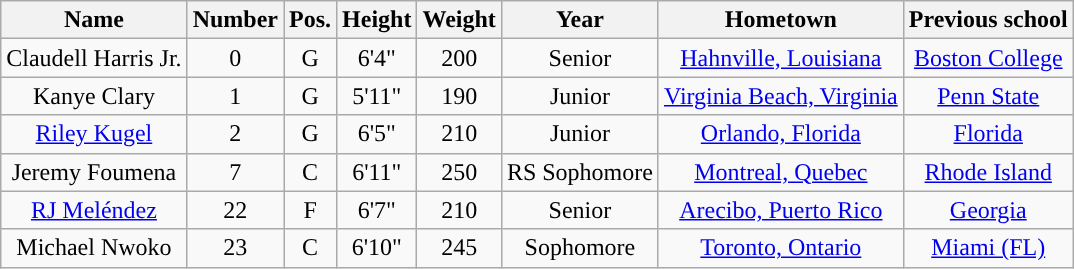<table class="wikitable sortable" style="text-align:center">
<tr align=center>
<th>Name</th>
<th>Number</th>
<th>Pos.</th>
<th>Height</th>
<th>Weight</th>
<th>Year</th>
<th>Hometown</th>
<th class="unsortable">Previous school</th>
</tr>
<tr>
<td>Claudell Harris Jr.</td>
<td>0</td>
<td>G</td>
<td>6'4"</td>
<td>200</td>
<td>Senior</td>
<td><a href='#'>Hahnville, Louisiana</a></td>
<td><a href='#'>Boston College</a></td>
</tr>
<tr>
<td>Kanye Clary</td>
<td>1</td>
<td>G</td>
<td>5'11"</td>
<td>190</td>
<td>Junior</td>
<td><a href='#'>Virginia Beach, Virginia</a></td>
<td><a href='#'>Penn State</a></td>
</tr>
<tr>
<td><a href='#'>Riley Kugel</a></td>
<td>2</td>
<td>G</td>
<td>6'5"</td>
<td>210</td>
<td>Junior</td>
<td><a href='#'>Orlando, Florida</a></td>
<td><a href='#'>Florida</a></td>
</tr>
<tr>
<td>Jeremy Foumena</td>
<td>7</td>
<td>C</td>
<td>6'11"</td>
<td>250</td>
<td>RS Sophomore</td>
<td><a href='#'>Montreal, Quebec</a></td>
<td><a href='#'>Rhode Island</a></td>
</tr>
<tr>
<td><a href='#'>RJ Meléndez</a></td>
<td>22</td>
<td>F</td>
<td>6'7"</td>
<td>210</td>
<td>Senior</td>
<td><a href='#'>Arecibo, Puerto Rico</a></td>
<td><a href='#'>Georgia</a></td>
</tr>
<tr>
<td>Michael Nwoko</td>
<td>23</td>
<td>C</td>
<td>6'10"</td>
<td>245</td>
<td>Sophomore</td>
<td><a href='#'>Toronto, Ontario</a></td>
<td><a href='#'>Miami (FL)</a></td>
</tr>
</table>
